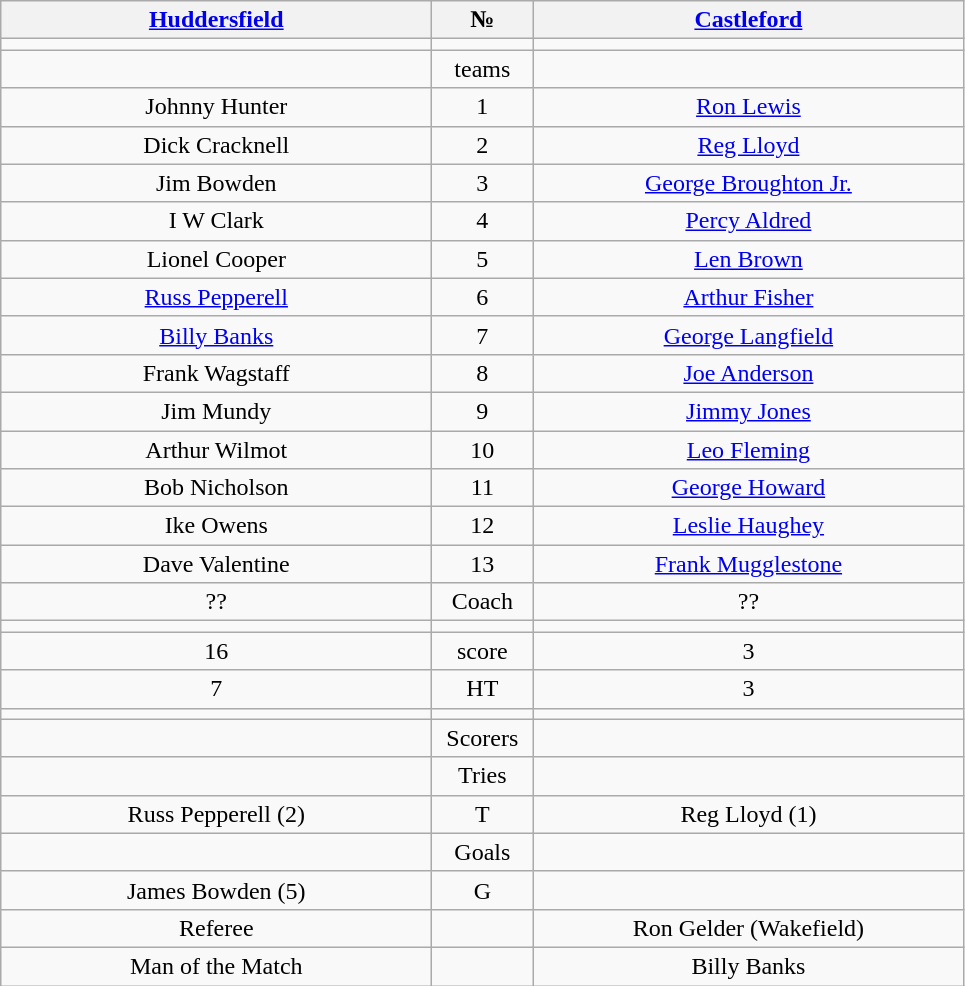<table class="wikitable" style="text-align:center;">
<tr>
<th width=280 abbr=winner><a href='#'>Huddersfield</a></th>
<th width=60 abbr="Number">№</th>
<th width=280 abbr=runner-up><a href='#'>Castleford</a></th>
</tr>
<tr>
<td></td>
<td></td>
<td></td>
</tr>
<tr>
<td></td>
<td>teams</td>
<td></td>
</tr>
<tr>
<td>Johnny Hunter</td>
<td>1</td>
<td><a href='#'>Ron Lewis</a></td>
</tr>
<tr>
<td>Dick Cracknell</td>
<td>2</td>
<td><a href='#'>Reg Lloyd</a></td>
</tr>
<tr>
<td>Jim Bowden</td>
<td>3</td>
<td><a href='#'>George Broughton Jr.</a></td>
</tr>
<tr>
<td>I W Clark</td>
<td>4</td>
<td><a href='#'>Percy Aldred</a></td>
</tr>
<tr>
<td>Lionel Cooper</td>
<td>5</td>
<td><a href='#'>Len Brown</a></td>
</tr>
<tr>
<td><a href='#'>Russ Pepperell</a></td>
<td>6</td>
<td><a href='#'>Arthur Fisher</a></td>
</tr>
<tr>
<td><a href='#'>Billy Banks</a></td>
<td>7</td>
<td><a href='#'>George Langfield</a></td>
</tr>
<tr>
<td>Frank Wagstaff</td>
<td>8</td>
<td><a href='#'>Joe Anderson</a></td>
</tr>
<tr>
<td>Jim Mundy</td>
<td>9</td>
<td><a href='#'>Jimmy Jones</a></td>
</tr>
<tr>
<td>Arthur Wilmot</td>
<td>10</td>
<td><a href='#'>Leo Fleming</a></td>
</tr>
<tr>
<td>Bob Nicholson</td>
<td>11</td>
<td><a href='#'>George Howard</a></td>
</tr>
<tr>
<td>Ike Owens</td>
<td>12</td>
<td><a href='#'>Leslie Haughey</a></td>
</tr>
<tr>
<td>Dave Valentine</td>
<td>13</td>
<td><a href='#'>Frank Mugglestone</a></td>
</tr>
<tr>
<td>??</td>
<td>Coach</td>
<td>??</td>
</tr>
<tr>
<td></td>
<td></td>
<td></td>
</tr>
<tr>
<td>16</td>
<td>score</td>
<td>3</td>
</tr>
<tr>
<td>7</td>
<td>HT</td>
<td>3</td>
</tr>
<tr>
<td></td>
<td></td>
<td></td>
</tr>
<tr>
<td></td>
<td>Scorers</td>
<td></td>
</tr>
<tr>
<td></td>
<td>Tries</td>
<td></td>
</tr>
<tr>
<td>Russ Pepperell (2)</td>
<td>T</td>
<td>Reg Lloyd (1)</td>
</tr>
<tr>
<td></td>
<td>Goals</td>
<td></td>
</tr>
<tr>
<td>James Bowden (5)</td>
<td>G</td>
<td></td>
</tr>
<tr>
<td>Referee</td>
<td></td>
<td>Ron Gelder (Wakefield)</td>
</tr>
<tr>
<td>Man of the Match</td>
<td></td>
<td>Billy Banks</td>
</tr>
</table>
